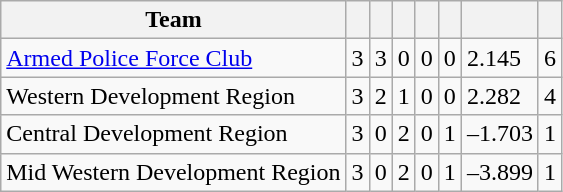<table class="wikitable">
<tr>
<th>Team</th>
<th></th>
<th></th>
<th></th>
<th></th>
<th></th>
<th></th>
<th></th>
</tr>
<tr>
<td><a href='#'>Armed Police Force Club</a></td>
<td>3</td>
<td>3</td>
<td>0</td>
<td>0</td>
<td>0</td>
<td>2.145</td>
<td>6</td>
</tr>
<tr>
<td>Western Development Region</td>
<td>3</td>
<td>2</td>
<td>1</td>
<td>0</td>
<td>0</td>
<td>2.282</td>
<td>4</td>
</tr>
<tr>
<td>Central Development Region</td>
<td>3</td>
<td>0</td>
<td>2</td>
<td>0</td>
<td>1</td>
<td>–1.703</td>
<td>1</td>
</tr>
<tr>
<td>Mid Western Development Region</td>
<td>3</td>
<td>0</td>
<td>2</td>
<td>0</td>
<td>1</td>
<td>–3.899</td>
<td>1</td>
</tr>
</table>
